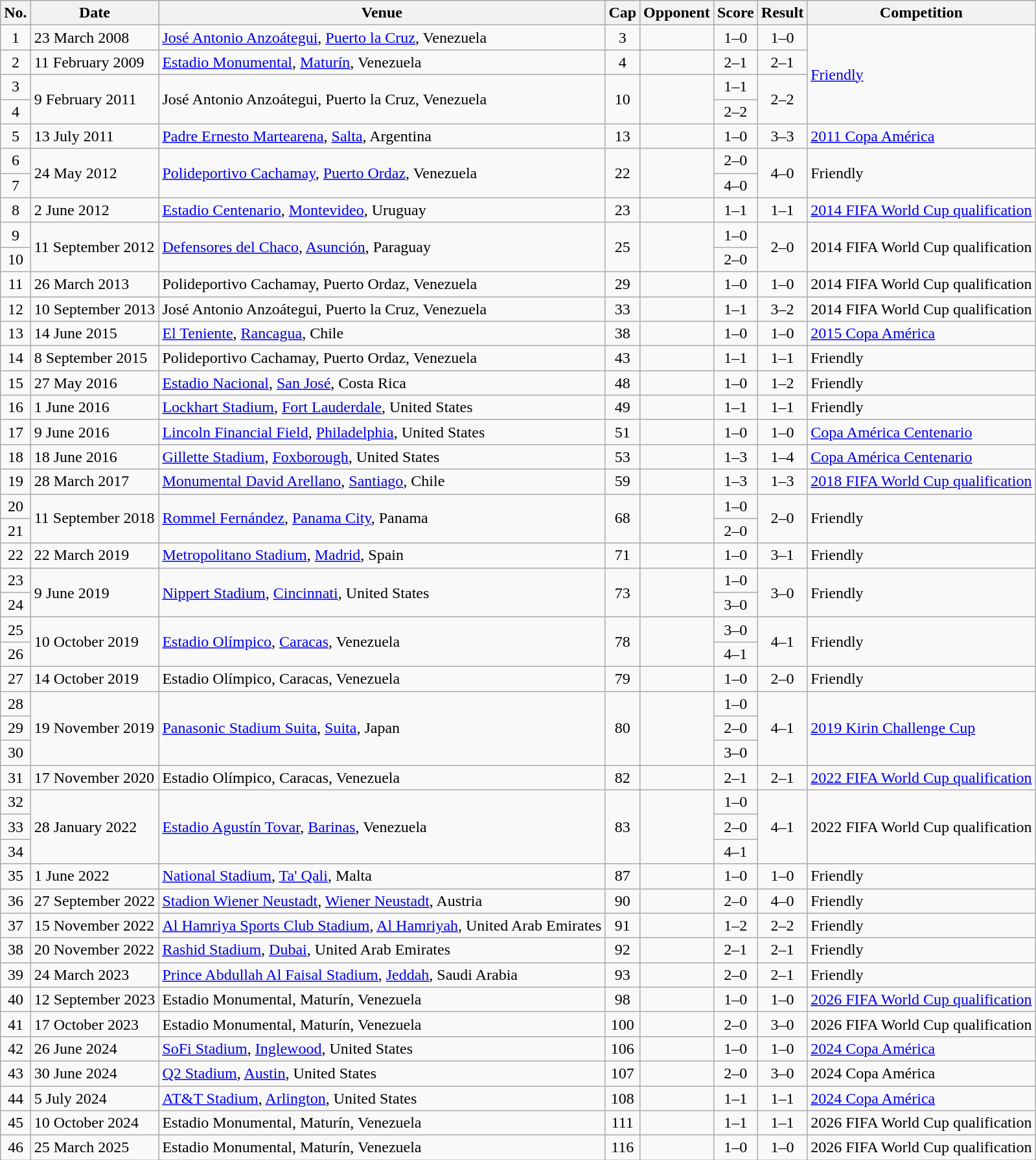<table class="wikitable sortable">
<tr>
<th scope="col">No.</th>
<th scope="col" data-sort-type="date">Date</th>
<th scope="col">Venue</th>
<th scope="col">Cap</th>
<th scope="col">Opponent</th>
<th scope="col">Score</th>
<th scope="col">Result</th>
<th scope="col">Competition</th>
</tr>
<tr>
<td align="center">1</td>
<td>23 March 2008</td>
<td><a href='#'>José Antonio Anzoátegui</a>, <a href='#'>Puerto la Cruz</a>, Venezuela</td>
<td align="center">3</td>
<td></td>
<td align="center">1–0</td>
<td align="center">1–0</td>
<td rowspan=4><a href='#'>Friendly</a></td>
</tr>
<tr>
<td align="center">2</td>
<td>11 February 2009</td>
<td><a href='#'>Estadio Monumental</a>, <a href='#'>Maturín</a>, Venezuela</td>
<td align="center">4</td>
<td></td>
<td align="center">2–1</td>
<td align="center">2–1</td>
</tr>
<tr>
<td align="center">3</td>
<td rowspan="2">9 February 2011</td>
<td rowspan="2">José Antonio Anzoátegui, Puerto la Cruz, Venezuela</td>
<td rowspan="2" align="center">10</td>
<td rowspan="2"></td>
<td align="center">1–1</td>
<td rowspan="2" align="center">2–2</td>
</tr>
<tr>
<td align="center">4</td>
<td align="center">2–2</td>
</tr>
<tr>
<td align="center">5</td>
<td>13 July 2011</td>
<td><a href='#'>Padre Ernesto Martearena</a>, <a href='#'>Salta</a>, Argentina</td>
<td align="center">13</td>
<td></td>
<td align="center">1–0</td>
<td align="center">3–3</td>
<td><a href='#'>2011 Copa América</a></td>
</tr>
<tr>
<td align="center">6</td>
<td rowspan="2">24 May 2012</td>
<td rowspan="2"><a href='#'>Polideportivo Cachamay</a>, <a href='#'>Puerto Ordaz</a>, Venezuela</td>
<td rowspan="2" align="center">22</td>
<td rowspan="2"></td>
<td align="center">2–0</td>
<td rowspan="2" align="center">4–0</td>
<td rowspan="2">Friendly</td>
</tr>
<tr>
<td align="center">7</td>
<td align="center">4–0</td>
</tr>
<tr>
<td align="center">8</td>
<td>2 June 2012</td>
<td><a href='#'>Estadio Centenario</a>, <a href='#'>Montevideo</a>, Uruguay</td>
<td align="center">23</td>
<td></td>
<td align="center">1–1</td>
<td align="center">1–1</td>
<td><a href='#'>2014 FIFA World Cup qualification</a></td>
</tr>
<tr>
<td align="center">9</td>
<td rowspan="2">11 September 2012</td>
<td rowspan="2"><a href='#'>Defensores del Chaco</a>, <a href='#'>Asunción</a>, Paraguay</td>
<td rowspan="2" align="center">25</td>
<td rowspan="2"></td>
<td align="center">1–0</td>
<td rowspan="2" align="center">2–0</td>
<td rowspan="2">2014 FIFA World Cup qualification</td>
</tr>
<tr>
<td align="center">10</td>
<td align="center">2–0</td>
</tr>
<tr>
<td align="center">11</td>
<td>26 March 2013</td>
<td>Polideportivo Cachamay, Puerto Ordaz, Venezuela</td>
<td align="center">29</td>
<td></td>
<td align="center">1–0</td>
<td align="center">1–0</td>
<td>2014 FIFA World Cup qualification</td>
</tr>
<tr>
<td align="center">12</td>
<td>10 September 2013</td>
<td>José Antonio Anzoátegui, Puerto la Cruz, Venezuela</td>
<td align="center">33</td>
<td></td>
<td align="center">1–1</td>
<td align="center">3–2</td>
<td>2014 FIFA World Cup qualification</td>
</tr>
<tr>
<td align="center">13</td>
<td>14 June 2015</td>
<td><a href='#'>El Teniente</a>, <a href='#'>Rancagua</a>, Chile</td>
<td align="center">38</td>
<td></td>
<td align="center">1–0</td>
<td align="center">1–0</td>
<td><a href='#'>2015 Copa América</a></td>
</tr>
<tr>
<td align="center">14</td>
<td>8 September 2015</td>
<td>Polideportivo Cachamay, Puerto Ordaz, Venezuela</td>
<td align="center">43</td>
<td></td>
<td align="center">1–1</td>
<td align="center">1–1</td>
<td>Friendly</td>
</tr>
<tr>
<td align="center">15</td>
<td>27 May 2016</td>
<td><a href='#'>Estadio Nacional</a>, <a href='#'>San José</a>, Costa Rica</td>
<td align="center">48</td>
<td></td>
<td align="center">1–0</td>
<td align="center">1–2</td>
<td>Friendly</td>
</tr>
<tr>
<td align="center">16</td>
<td>1 June 2016</td>
<td><a href='#'>Lockhart Stadium</a>, <a href='#'>Fort Lauderdale</a>, United States</td>
<td align="center">49</td>
<td></td>
<td align="center">1–1</td>
<td align="center">1–1</td>
<td>Friendly</td>
</tr>
<tr>
<td align="center">17</td>
<td>9 June 2016</td>
<td><a href='#'>Lincoln Financial Field</a>, <a href='#'>Philadelphia</a>, United States</td>
<td align="center">51</td>
<td></td>
<td align="center">1–0</td>
<td align="center">1–0</td>
<td><a href='#'>Copa América Centenario</a></td>
</tr>
<tr>
<td align="center">18</td>
<td>18 June 2016</td>
<td><a href='#'>Gillette Stadium</a>, <a href='#'>Foxborough</a>, United States</td>
<td align="center">53</td>
<td></td>
<td align="center">1–3</td>
<td align="center">1–4</td>
<td><a href='#'>Copa América Centenario</a></td>
</tr>
<tr>
<td align="center">19</td>
<td>28 March 2017</td>
<td><a href='#'>Monumental David Arellano</a>, <a href='#'>Santiago</a>, Chile</td>
<td align="center">59</td>
<td></td>
<td align="center">1–3</td>
<td align="center">1–3</td>
<td><a href='#'>2018 FIFA World Cup qualification</a></td>
</tr>
<tr>
<td align="center">20</td>
<td rowspan="2">11 September 2018</td>
<td rowspan="2"><a href='#'>Rommel Fernández</a>, <a href='#'>Panama City</a>, Panama</td>
<td rowspan="2" align="center">68</td>
<td rowspan="2"></td>
<td align="center">1–0</td>
<td rowspan="2" align="center">2–0</td>
<td rowspan="2">Friendly</td>
</tr>
<tr>
<td align="center">21</td>
<td align="center">2–0</td>
</tr>
<tr>
<td align="center">22</td>
<td>22 March 2019</td>
<td><a href='#'>Metropolitano Stadium</a>, <a href='#'>Madrid</a>, Spain</td>
<td align="center">71</td>
<td></td>
<td align="center">1–0</td>
<td align="center">3–1</td>
<td>Friendly</td>
</tr>
<tr>
<td align="center">23</td>
<td rowspan="2">9 June 2019</td>
<td rowspan="2"><a href='#'>Nippert Stadium</a>, <a href='#'>Cincinnati</a>, United States</td>
<td rowspan="2" align="center">73</td>
<td rowspan="2"></td>
<td align="center">1–0</td>
<td rowspan="2" align="center">3–0</td>
<td rowspan="2">Friendly</td>
</tr>
<tr>
<td align="center">24</td>
<td align="center">3–0</td>
</tr>
<tr>
<td align="center">25</td>
<td rowspan="2">10 October 2019</td>
<td rowspan="2"><a href='#'>Estadio Olímpico</a>, <a href='#'>Caracas</a>, Venezuela</td>
<td rowspan="2" align="center">78</td>
<td rowspan="2"></td>
<td align="center">3–0</td>
<td rowspan="2" align="center">4–1</td>
<td rowspan="2">Friendly</td>
</tr>
<tr>
<td align="center">26</td>
<td align="center">4–1</td>
</tr>
<tr>
<td align="center">27</td>
<td>14 October 2019</td>
<td>Estadio Olímpico, Caracas, Venezuela</td>
<td align="center">79</td>
<td></td>
<td align="center">1–0</td>
<td align="center">2–0</td>
<td>Friendly</td>
</tr>
<tr>
<td align="center">28</td>
<td rowspan="3">19 November 2019</td>
<td rowspan="3"><a href='#'>Panasonic Stadium Suita</a>, <a href='#'>Suita</a>, Japan</td>
<td rowspan=3 align="center">80</td>
<td rowspan="3"></td>
<td align="center">1–0</td>
<td rowspan=3 align="center">4–1</td>
<td rowspan="3"><a href='#'>2019 Kirin Challenge Cup</a></td>
</tr>
<tr>
<td align="center">29</td>
<td align="center">2–0</td>
</tr>
<tr>
<td align="center">30</td>
<td align="center">3–0</td>
</tr>
<tr>
<td align="center">31</td>
<td>17 November 2020</td>
<td>Estadio Olímpico, Caracas, Venezuela</td>
<td align="center">82</td>
<td></td>
<td align="center">2–1</td>
<td align="center">2–1</td>
<td><a href='#'>2022 FIFA World Cup qualification</a></td>
</tr>
<tr>
<td align="center">32</td>
<td rowspan="3">28 January 2022</td>
<td rowspan="3"><a href='#'>Estadio Agustín Tovar</a>, <a href='#'>Barinas</a>, Venezuela</td>
<td rowspan="3" align="center">83</td>
<td rowspan="3"></td>
<td align="center">1–0</td>
<td rowspan="3" align="center">4–1</td>
<td rowspan="3">2022 FIFA World Cup qualification</td>
</tr>
<tr>
<td align="center">33</td>
<td align="center">2–0</td>
</tr>
<tr>
<td align="center">34</td>
<td align="center">4–1</td>
</tr>
<tr>
<td align="center">35</td>
<td>1 June 2022</td>
<td><a href='#'>National Stadium</a>, <a href='#'>Ta' Qali</a>, Malta</td>
<td align="center">87</td>
<td></td>
<td align="center">1–0</td>
<td align="center">1–0</td>
<td>Friendly</td>
</tr>
<tr>
<td align="center">36</td>
<td>27 September 2022</td>
<td><a href='#'>Stadion Wiener Neustadt</a>, <a href='#'>Wiener Neustadt</a>, Austria</td>
<td align="center">90</td>
<td></td>
<td align="center">2–0</td>
<td align="center">4–0</td>
<td>Friendly</td>
</tr>
<tr>
<td align="center">37</td>
<td>15 November 2022</td>
<td><a href='#'>Al Hamriya Sports Club Stadium</a>, <a href='#'>Al Hamriyah</a>, United Arab Emirates</td>
<td align="center">91</td>
<td></td>
<td align="center">1–2</td>
<td align="center">2–2</td>
<td>Friendly</td>
</tr>
<tr>
<td align="center">38</td>
<td>20 November 2022</td>
<td><a href='#'>Rashid Stadium</a>, <a href='#'>Dubai</a>, United Arab Emirates</td>
<td align="center">92</td>
<td></td>
<td align="center">2–1</td>
<td align=center>2–1</td>
<td>Friendly</td>
</tr>
<tr>
<td align="center">39</td>
<td>24 March 2023</td>
<td><a href='#'>Prince Abdullah Al Faisal Stadium</a>, <a href='#'>Jeddah</a>, Saudi Arabia</td>
<td align="center">93</td>
<td></td>
<td align="center">2–0</td>
<td align=center>2–1</td>
<td>Friendly</td>
</tr>
<tr>
<td align="center">40</td>
<td>12 September 2023</td>
<td>Estadio Monumental, Maturín, Venezuela</td>
<td align="center">98</td>
<td></td>
<td align="center">1–0</td>
<td align=center>1–0</td>
<td><a href='#'>2026 FIFA World Cup qualification</a></td>
</tr>
<tr>
<td align="center">41</td>
<td>17 October 2023</td>
<td>Estadio Monumental, Maturín, Venezuela</td>
<td align="center">100</td>
<td></td>
<td align="center">2–0</td>
<td align=center>3–0</td>
<td>2026 FIFA World Cup qualification</td>
</tr>
<tr>
<td align="center">42</td>
<td>26 June 2024</td>
<td><a href='#'>SoFi Stadium</a>, <a href='#'>Inglewood</a>, United States</td>
<td align="center">106</td>
<td></td>
<td align="center">1–0</td>
<td align=center>1–0</td>
<td><a href='#'>2024 Copa América</a></td>
</tr>
<tr>
<td align="center">43</td>
<td>30 June 2024</td>
<td><a href='#'>Q2 Stadium</a>, <a href='#'>Austin</a>, United States</td>
<td align="center">107</td>
<td></td>
<td align="center">2–0</td>
<td align=center>3–0</td>
<td>2024 Copa América</td>
</tr>
<tr>
<td align="center">44</td>
<td>5 July 2024</td>
<td><a href='#'>AT&T Stadium</a>, <a href='#'>Arlington</a>, United States</td>
<td align="center">108</td>
<td></td>
<td align="center">1–1</td>
<td align=center>1–1 </td>
<td><a href='#'>2024 Copa América</a></td>
</tr>
<tr>
<td align="center">45</td>
<td>10 October 2024</td>
<td>Estadio Monumental, Maturín, Venezuela</td>
<td align="center">111</td>
<td></td>
<td align="center">1–1</td>
<td align=center>1–1</td>
<td>2026 FIFA World Cup qualification</td>
</tr>
<tr>
<td align="center">46</td>
<td>25 March 2025</td>
<td>Estadio Monumental, Maturín, Venezuela</td>
<td align="center">116</td>
<td></td>
<td align="center">1–0</td>
<td align=center>1–0</td>
<td>2026 FIFA World Cup qualification</td>
</tr>
</table>
